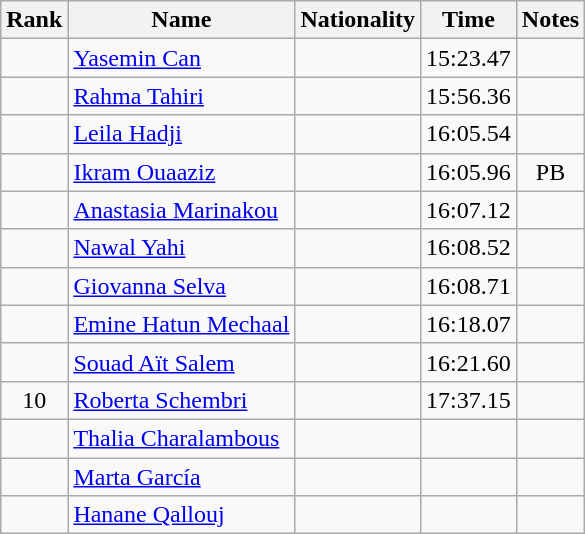<table class="wikitable sortable" style="text-align:center">
<tr>
<th>Rank</th>
<th>Name</th>
<th>Nationality</th>
<th>Time</th>
<th>Notes</th>
</tr>
<tr>
<td></td>
<td align=left><a href='#'>Yasemin Can</a></td>
<td align=left></td>
<td>15:23.47</td>
<td></td>
</tr>
<tr>
<td></td>
<td align=left><a href='#'>Rahma Tahiri</a></td>
<td align=left></td>
<td>15:56.36</td>
<td></td>
</tr>
<tr>
<td></td>
<td align=left><a href='#'>Leila Hadji</a></td>
<td align=left></td>
<td>16:05.54</td>
<td></td>
</tr>
<tr>
<td></td>
<td align=left><a href='#'>Ikram Ouaaziz</a></td>
<td align=left></td>
<td>16:05.96</td>
<td>PB</td>
</tr>
<tr>
<td></td>
<td align=left><a href='#'>Anastasia Marinakou</a></td>
<td align=left></td>
<td>16:07.12</td>
<td></td>
</tr>
<tr>
<td></td>
<td align=left><a href='#'>Nawal Yahi</a></td>
<td align=left></td>
<td>16:08.52</td>
<td></td>
</tr>
<tr>
<td></td>
<td align=left><a href='#'>Giovanna Selva</a></td>
<td align=left></td>
<td>16:08.71</td>
<td></td>
</tr>
<tr>
<td></td>
<td align=left><a href='#'>Emine Hatun Mechaal</a></td>
<td align=left></td>
<td>16:18.07</td>
<td></td>
</tr>
<tr>
<td></td>
<td align=left><a href='#'>Souad Aït Salem</a></td>
<td align=left></td>
<td>16:21.60</td>
<td></td>
</tr>
<tr>
<td>10</td>
<td align=left><a href='#'>Roberta Schembri</a></td>
<td align=left></td>
<td>17:37.15</td>
<td></td>
</tr>
<tr>
<td></td>
<td align=left><a href='#'>Thalia Charalambous</a></td>
<td align=left></td>
<td></td>
<td></td>
</tr>
<tr>
<td></td>
<td align=left><a href='#'>Marta García</a></td>
<td align=left></td>
<td></td>
<td></td>
</tr>
<tr>
<td></td>
<td align=left><a href='#'>Hanane Qallouj</a></td>
<td align=left></td>
<td></td>
<td></td>
</tr>
</table>
